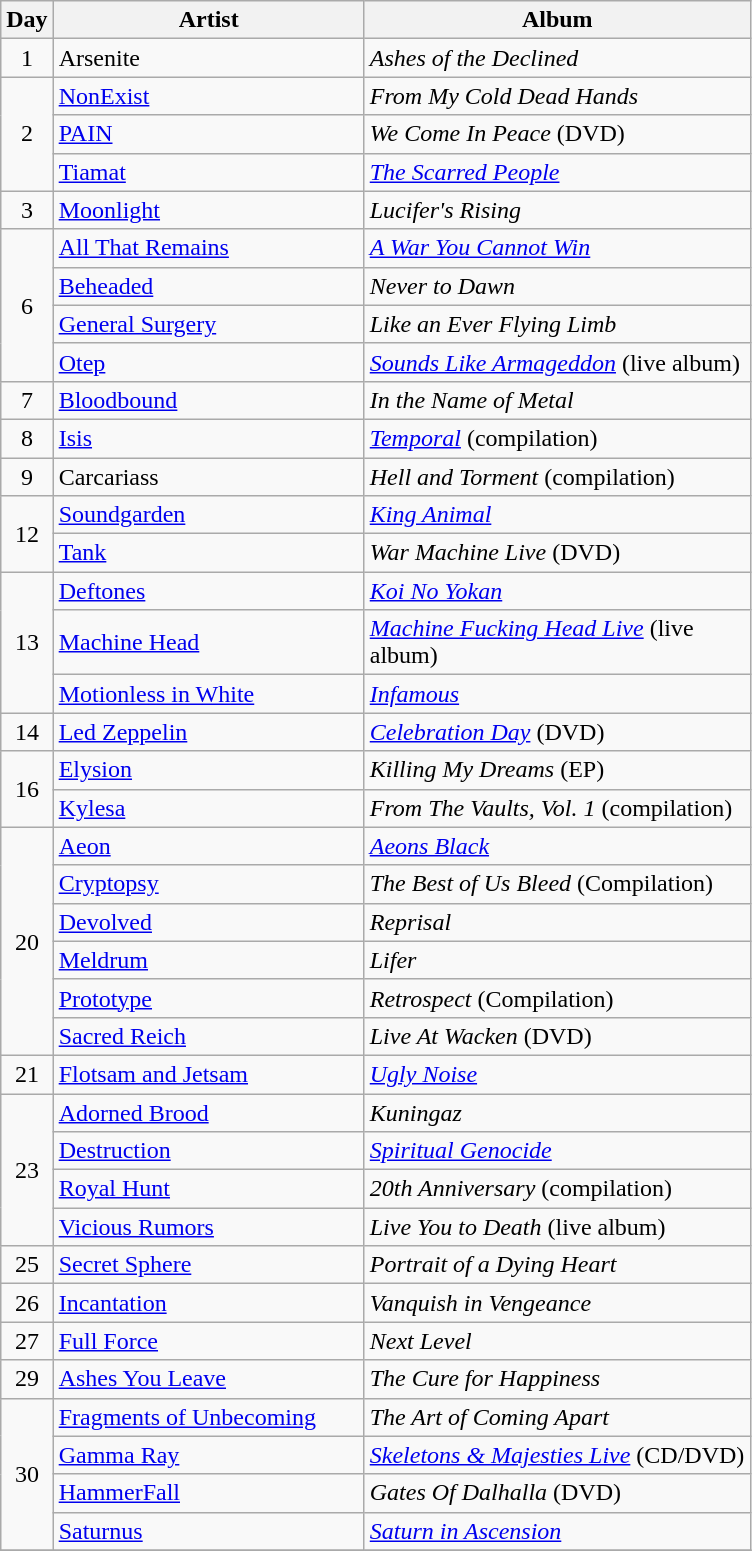<table class="wikitable">
<tr>
<th style="width:20px;">Day</th>
<th style="width:200px;">Artist</th>
<th style="width:250px;">Album</th>
</tr>
<tr>
<td style="text-align:center;" rowspan="1">1</td>
<td>Arsenite</td>
<td><em>Ashes of the Declined</em></td>
</tr>
<tr>
<td style="text-align:center;" rowspan="3">2</td>
<td><a href='#'>NonExist</a></td>
<td><em>From My Cold Dead Hands</em></td>
</tr>
<tr>
<td><a href='#'>PAIN</a></td>
<td><em>We Come In Peace</em> (DVD)</td>
</tr>
<tr>
<td><a href='#'>Tiamat</a></td>
<td><em><a href='#'>The Scarred People</a></em></td>
</tr>
<tr>
<td style="text-align:center;" rowspan="1">3</td>
<td><a href='#'>Moonlight</a></td>
<td><em>Lucifer's Rising</em></td>
</tr>
<tr>
<td style="text-align:center;" rowspan="4">6</td>
<td><a href='#'>All That Remains</a></td>
<td><em><a href='#'>A War You Cannot Win</a></em></td>
</tr>
<tr>
<td><a href='#'>Beheaded</a></td>
<td><em>Never to Dawn</em></td>
</tr>
<tr>
<td><a href='#'>General Surgery</a></td>
<td><em>Like an Ever Flying Limb</em></td>
</tr>
<tr>
<td><a href='#'>Otep</a></td>
<td><em><a href='#'>Sounds Like Armageddon</a></em> (live album)</td>
</tr>
<tr>
<td style="text-align:center;" rowspan="1">7</td>
<td><a href='#'>Bloodbound</a></td>
<td><em>In the Name of Metal</em></td>
</tr>
<tr>
<td style="text-align:center;" rowspan="1">8</td>
<td><a href='#'>Isis</a></td>
<td><em><a href='#'>Temporal</a></em> (compilation)</td>
</tr>
<tr>
<td style="text-align:center;" rowspan="1">9</td>
<td>Carcariass</td>
<td><em>Hell and Torment</em> (compilation)</td>
</tr>
<tr>
<td style="text-align:center;" rowspan="2">12</td>
<td><a href='#'>Soundgarden</a></td>
<td><em><a href='#'>King Animal</a></em></td>
</tr>
<tr>
<td><a href='#'>Tank</a></td>
<td><em>War Machine Live</em> (DVD)</td>
</tr>
<tr>
<td style="text-align:center;" rowspan="3">13</td>
<td><a href='#'>Deftones</a></td>
<td><em><a href='#'>Koi No Yokan</a></em></td>
</tr>
<tr>
<td><a href='#'>Machine Head</a></td>
<td><em><a href='#'>Machine Fucking Head Live</a></em> (live album)</td>
</tr>
<tr>
<td><a href='#'>Motionless in White</a></td>
<td><em><a href='#'>Infamous</a></em></td>
</tr>
<tr>
<td style="text-align:center;" rowspan="1">14</td>
<td><a href='#'>Led Zeppelin</a></td>
<td><em><a href='#'>Celebration Day</a></em> (DVD)</td>
</tr>
<tr>
<td style="text-align:center;" rowspan="2">16</td>
<td><a href='#'>Elysion</a></td>
<td><em>Killing My Dreams</em> (EP)</td>
</tr>
<tr>
<td><a href='#'>Kylesa</a></td>
<td><em>From The Vaults, Vol. 1</em> (compilation)</td>
</tr>
<tr>
<td style="text-align:center;" rowspan="6">20</td>
<td><a href='#'>Aeon</a></td>
<td><em><a href='#'>Aeons Black</a></em></td>
</tr>
<tr>
<td><a href='#'>Cryptopsy</a></td>
<td><em>The Best of Us Bleed</em> (Compilation)</td>
</tr>
<tr>
<td><a href='#'>Devolved</a></td>
<td><em>Reprisal</em></td>
</tr>
<tr>
<td><a href='#'>Meldrum</a></td>
<td><em>Lifer</em></td>
</tr>
<tr>
<td><a href='#'>Prototype</a></td>
<td><em>Retrospect</em> (Compilation)</td>
</tr>
<tr>
<td><a href='#'>Sacred Reich</a></td>
<td><em>Live At Wacken</em> (DVD)</td>
</tr>
<tr>
<td style="text-align:center;" rowspan="1">21</td>
<td><a href='#'>Flotsam and Jetsam</a></td>
<td><em><a href='#'>Ugly Noise</a></em></td>
</tr>
<tr>
<td style="text-align:center;" rowspan="4">23</td>
<td><a href='#'>Adorned Brood</a></td>
<td><em>Kuningaz</em></td>
</tr>
<tr>
<td><a href='#'>Destruction</a></td>
<td><em><a href='#'>Spiritual Genocide</a></em></td>
</tr>
<tr>
<td><a href='#'>Royal Hunt</a></td>
<td><em>20th Anniversary</em> (compilation)</td>
</tr>
<tr>
<td><a href='#'>Vicious Rumors</a></td>
<td><em>Live You to Death</em> (live album)</td>
</tr>
<tr>
<td style="text-align:center;" rowspan="1">25</td>
<td><a href='#'>Secret Sphere</a></td>
<td><em>Portrait of a Dying Heart</em></td>
</tr>
<tr>
<td style="text-align:center;" rowspan="1">26</td>
<td><a href='#'>Incantation</a></td>
<td><em>Vanquish in Vengeance</em></td>
</tr>
<tr>
<td style="text-align:center;" rowspan="1">27</td>
<td><a href='#'>Full Force</a></td>
<td><em>Next Level</em></td>
</tr>
<tr>
<td style="text-align:center;" rowspan="1">29</td>
<td><a href='#'>Ashes You Leave</a></td>
<td><em>The Cure for Happiness</em></td>
</tr>
<tr>
<td style="text-align:center;" rowspan="4">30</td>
<td><a href='#'>Fragments of Unbecoming</a></td>
<td><em>The Art of Coming Apart</em></td>
</tr>
<tr>
<td><a href='#'>Gamma Ray</a></td>
<td><em><a href='#'>Skeletons & Majesties Live</a></em> (CD/DVD)</td>
</tr>
<tr>
<td><a href='#'>HammerFall</a></td>
<td><em>Gates Of Dalhalla</em> (DVD)</td>
</tr>
<tr>
<td><a href='#'>Saturnus</a></td>
<td><em><a href='#'>Saturn in Ascension</a></em></td>
</tr>
<tr>
</tr>
</table>
